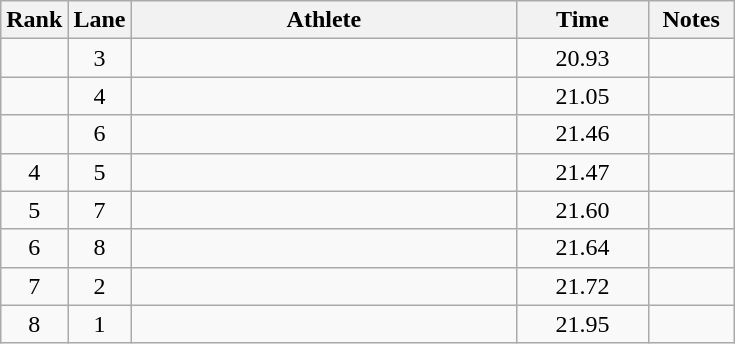<table class="wikitable sortable" style="text-align:center">
<tr>
<th width=10>Rank</th>
<th width=10>Lane</th>
<th width=250>Athlete</th>
<th width=80>Time</th>
<th width=50>Notes</th>
</tr>
<tr>
<td></td>
<td>3</td>
<td align=left></td>
<td>20.93</td>
<td></td>
</tr>
<tr>
<td></td>
<td>4</td>
<td align=left></td>
<td>21.05</td>
<td></td>
</tr>
<tr>
<td></td>
<td>6</td>
<td align=left></td>
<td>21.46</td>
<td></td>
</tr>
<tr>
<td>4</td>
<td>5</td>
<td align=left></td>
<td>21.47</td>
<td></td>
</tr>
<tr>
<td>5</td>
<td>7</td>
<td align=left></td>
<td>21.60</td>
<td></td>
</tr>
<tr>
<td>6</td>
<td>8</td>
<td align=left></td>
<td>21.64</td>
<td></td>
</tr>
<tr>
<td>7</td>
<td>2</td>
<td align=left></td>
<td>21.72</td>
<td></td>
</tr>
<tr>
<td>8</td>
<td>1</td>
<td align=left></td>
<td>21.95</td>
<td></td>
</tr>
</table>
